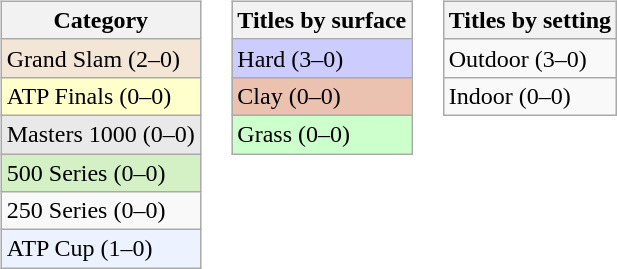<table>
<tr>
<td valign=top><br><table class=wikitable>
<tr>
<th>Category</th>
</tr>
<tr style="background:#f3e6d7;">
<td>Grand Slam (2–0)</td>
</tr>
<tr style="background:#ffc;">
<td>ATP Finals (0–0)</td>
</tr>
<tr style="background:#e9e9e9;">
<td>Masters 1000 (0–0)</td>
</tr>
<tr style="background:#d4f1c5;">
<td>500 Series (0–0)</td>
</tr>
<tr>
<td>250 Series (0–0)</td>
</tr>
<tr style="background:#ECF2FF;">
<td>ATP Cup (1–0)</td>
</tr>
</table>
</td>
<td valign=top><br><table class=wikitable>
<tr>
<th>Titles by surface</th>
</tr>
<tr style="background:#ccf;">
<td>Hard (3–0)</td>
</tr>
<tr style="background:#ebc2af;">
<td>Clay (0–0)</td>
</tr>
<tr style="background:#cfc;">
<td>Grass (0–0)</td>
</tr>
</table>
</td>
<td valign=top><br><table class=wikitable>
<tr>
<th>Titles by setting</th>
</tr>
<tr>
<td>Outdoor (3–0)</td>
</tr>
<tr>
<td>Indoor (0–0)</td>
</tr>
</table>
</td>
</tr>
</table>
